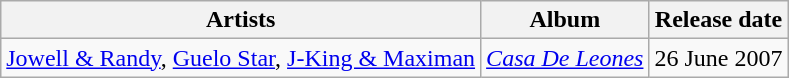<table class="wikitable">
<tr>
<th>Artists</th>
<th>Album</th>
<th>Release date</th>
</tr>
<tr>
<td><a href='#'>Jowell & Randy</a>, <a href='#'>Guelo Star</a>, <a href='#'>J-King & Maximan</a></td>
<td><em><a href='#'>Casa De Leones</a></em></td>
<td>26 June 2007</td>
</tr>
</table>
